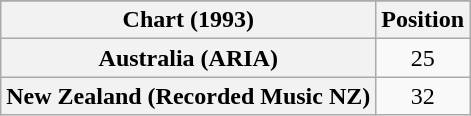<table class="wikitable plainrowheaders" style="text-align:center">
<tr>
</tr>
<tr>
<th>Chart (1993)</th>
<th>Position</th>
</tr>
<tr>
<th scope="row">Australia (ARIA)</th>
<td>25</td>
</tr>
<tr>
<th scope="row">New Zealand (Recorded Music NZ)</th>
<td>32</td>
</tr>
</table>
